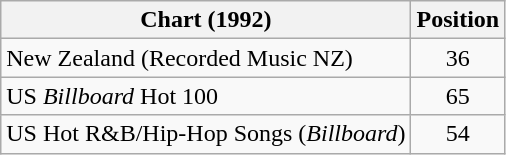<table class="wikitable sortable">
<tr>
<th>Chart (1992)</th>
<th>Position</th>
</tr>
<tr>
<td align="left">New Zealand (Recorded Music NZ)</td>
<td align="center">36</td>
</tr>
<tr>
<td>US <em>Billboard</em> Hot 100</td>
<td align="center">65</td>
</tr>
<tr>
<td>US Hot R&B/Hip-Hop Songs (<em>Billboard</em>)</td>
<td align="center">54</td>
</tr>
</table>
